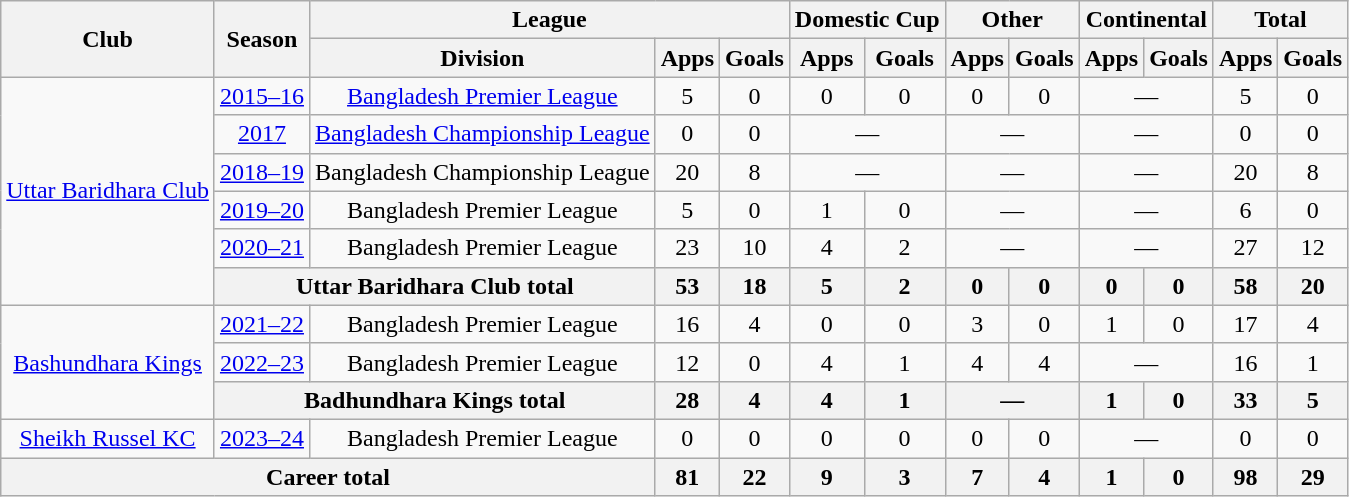<table class="wikitable" style="text-align:center">
<tr>
<th rowspan="2">Club</th>
<th rowspan="2">Season</th>
<th colspan="3">League</th>
<th colspan="2">Domestic Cup</th>
<th colspan="2">Other</th>
<th colspan="2">Continental</th>
<th colspan="2">Total</th>
</tr>
<tr>
<th>Division</th>
<th>Apps</th>
<th>Goals</th>
<th>Apps</th>
<th>Goals</th>
<th>Apps</th>
<th>Goals</th>
<th>Apps</th>
<th>Goals</th>
<th>Apps</th>
<th>Goals</th>
</tr>
<tr>
<td rowspan=6><a href='#'>Uttar Baridhara Club</a></td>
<td><a href='#'>2015–16</a></td>
<td><a href='#'>Bangladesh Premier League</a></td>
<td>5</td>
<td>0</td>
<td>0</td>
<td>0</td>
<td>0</td>
<td>0</td>
<td colspan="2">—</td>
<td>5</td>
<td>0</td>
</tr>
<tr>
<td><a href='#'>2017</a></td>
<td><a href='#'>Bangladesh Championship League</a></td>
<td>0</td>
<td>0</td>
<td colspan="2">—</td>
<td colspan="2">—</td>
<td colspan="2">—</td>
<td>0</td>
<td>0</td>
</tr>
<tr>
<td><a href='#'>2018–19</a></td>
<td>Bangladesh Championship League</td>
<td>20</td>
<td>8</td>
<td colspan="2">—</td>
<td colspan="2">—</td>
<td colspan="2">—</td>
<td>20</td>
<td>8</td>
</tr>
<tr>
<td><a href='#'>2019–20</a></td>
<td>Bangladesh Premier League</td>
<td>5</td>
<td>0</td>
<td>1</td>
<td>0</td>
<td colspan="2">—</td>
<td colspan="2">—</td>
<td>6</td>
<td>0</td>
</tr>
<tr>
<td><a href='#'>2020–21</a></td>
<td>Bangladesh Premier League</td>
<td>23</td>
<td>10</td>
<td>4</td>
<td>2</td>
<td colspan="2">—</td>
<td colspan="2">—</td>
<td>27</td>
<td>12</td>
</tr>
<tr>
<th colspan="2"><strong>Uttar Baridhara Club total</strong></th>
<th>53</th>
<th>18</th>
<th>5</th>
<th>2</th>
<th>0</th>
<th>0</th>
<th>0</th>
<th>0</th>
<th>58</th>
<th>20</th>
</tr>
<tr>
<td rowspan=3><a href='#'>Bashundhara Kings</a></td>
<td><a href='#'>2021–22</a></td>
<td>Bangladesh Premier League</td>
<td>16</td>
<td>4</td>
<td>0</td>
<td>0</td>
<td>3</td>
<td>0</td>
<td>1</td>
<td>0</td>
<td>17</td>
<td>4</td>
</tr>
<tr>
<td><a href='#'>2022–23</a></td>
<td>Bangladesh Premier League</td>
<td>12</td>
<td>0</td>
<td>4</td>
<td>1</td>
<td>4</td>
<td>4</td>
<td colspan="2">—</td>
<td>16</td>
<td>1</td>
</tr>
<tr>
<th colspan="2"><strong>Badhundhara Kings total</strong></th>
<th>28</th>
<th>4</th>
<th>4</th>
<th>1</th>
<th colspan="2">—</th>
<th>1</th>
<th>0</th>
<th>33</th>
<th>5</th>
</tr>
<tr>
<td rowpsan=2><a href='#'>Sheikh Russel KC</a></td>
<td><a href='#'>2023–24</a></td>
<td>Bangladesh Premier League</td>
<td>0</td>
<td>0</td>
<td>0</td>
<td>0</td>
<td>0</td>
<td>0</td>
<td colspan="2">—</td>
<td>0</td>
<td>0</td>
</tr>
<tr>
<th colspan="3">Career total</th>
<th>81</th>
<th>22</th>
<th>9</th>
<th>3</th>
<th>7</th>
<th>4</th>
<th>1</th>
<th>0</th>
<th>98</th>
<th>29</th>
</tr>
</table>
